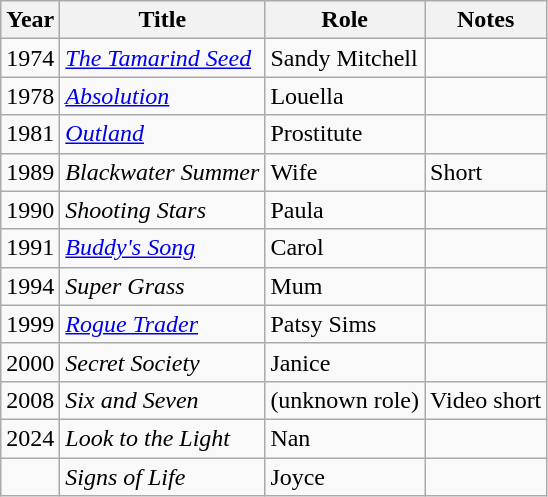<table class="wikitable">
<tr>
<th>Year</th>
<th>Title</th>
<th>Role</th>
<th>Notes</th>
</tr>
<tr>
<td>1974</td>
<td><em><a href='#'>The Tamarind Seed</a></em></td>
<td>Sandy Mitchell</td>
<td></td>
</tr>
<tr>
<td>1978</td>
<td><em><a href='#'>Absolution</a></em></td>
<td>Louella</td>
<td></td>
</tr>
<tr>
<td>1981</td>
<td><em><a href='#'>Outland</a></em></td>
<td>Prostitute</td>
<td></td>
</tr>
<tr>
<td>1989</td>
<td><em>Blackwater Summer</em></td>
<td>Wife</td>
<td>Short</td>
</tr>
<tr>
<td>1990</td>
<td><em>Shooting Stars</em></td>
<td>Paula</td>
<td></td>
</tr>
<tr>
<td>1991</td>
<td><em><a href='#'>Buddy's Song</a></em></td>
<td>Carol</td>
<td></td>
</tr>
<tr>
<td>1994</td>
<td><em>Super Grass</em></td>
<td>Mum</td>
<td></td>
</tr>
<tr>
<td>1999</td>
<td><em><a href='#'>Rogue Trader</a></em></td>
<td>Patsy Sims</td>
<td></td>
</tr>
<tr>
<td>2000</td>
<td><em>Secret Society</em></td>
<td>Janice</td>
<td></td>
</tr>
<tr>
<td>2008</td>
<td><em>Six and Seven</em></td>
<td>(unknown role)</td>
<td>Video short</td>
</tr>
<tr>
<td>2024</td>
<td><em>Look to the Light</em></td>
<td>Nan</td>
<td></td>
</tr>
<tr>
<td></td>
<td><em>Signs of Life</em></td>
<td>Joyce</td>
<td></td>
</tr>
</table>
